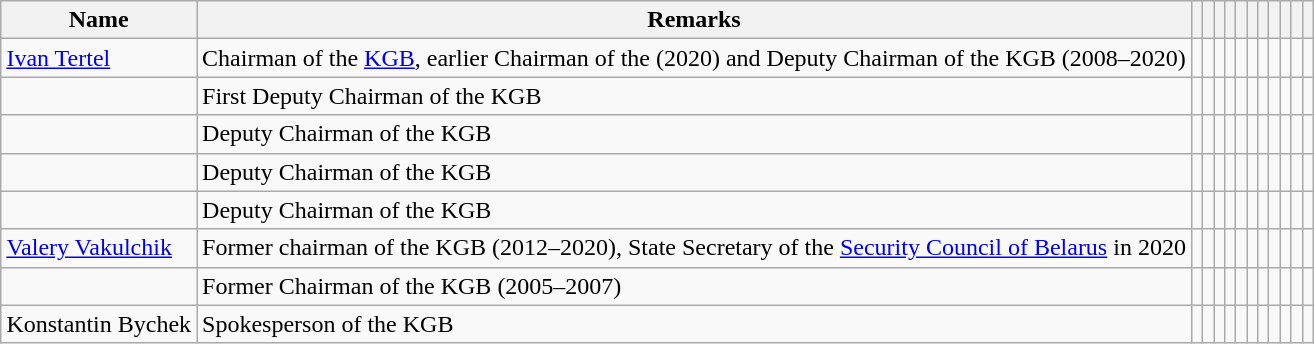<table class="wikitable sortable" style="margin: auto">
<tr>
<th>Name</th>
<th>Remarks</th>
<th></th>
<th></th>
<th></th>
<th></th>
<th></th>
<th></th>
<th></th>
<th></th>
<th></th>
<th></th>
<th></th>
</tr>
<tr>
<td><a href='#'>Ivan Tertel</a></td>
<td>Chairman of the <a href='#'>KGB</a>, earlier Chairman of the  (2020) and Deputy Chairman of the KGB (2008–2020)</td>
<td></td>
<td style="text-align:center;"></td>
<td style="text-align:center;"></td>
<td style="text-align:center;"></td>
<td style="text-align:center;"></td>
<td style="text-align:center;"></td>
<td style="text-align:center;"></td>
<td style="text-align:center;"></td>
<td style="text-align:center;"></td>
<td style="text-align:center;"></td>
<td style="text-align:center;"></td>
</tr>
<tr>
<td></td>
<td>First Deputy Chairman of the KGB</td>
<td></td>
<td></td>
<td style="text-align:center;"></td>
<td style="text-align:center;"></td>
<td style="text-align:center;"></td>
<td style="text-align:center;"></td>
<td></td>
<td style="text-align:center;"></td>
<td style="text-align:center;"></td>
<td></td>
<td></td>
</tr>
<tr>
<td></td>
<td>Deputy Chairman of the KGB</td>
<td></td>
<td></td>
<td></td>
<td style="text-align:center;"></td>
<td style="text-align:center;"></td>
<td style="text-align:center;"></td>
<td></td>
<td style="text-align:center;"></td>
<td style="text-align:center;"></td>
<td></td>
<td></td>
</tr>
<tr>
<td></td>
<td>Deputy Chairman of the KGB</td>
<td></td>
<td></td>
<td></td>
<td style="text-align:center;"></td>
<td style="text-align:center;"></td>
<td style="text-align:center;"></td>
<td></td>
<td style="text-align:center;"></td>
<td style="text-align:center;"></td>
<td></td>
<td></td>
</tr>
<tr>
<td></td>
<td>Deputy Chairman of the KGB</td>
<td></td>
<td></td>
<td></td>
<td style="text-align:center;"></td>
<td style="text-align:center;"></td>
<td style="text-align:center;"></td>
<td></td>
<td style="text-align:center;"></td>
<td style="text-align:center;"></td>
<td></td>
<td></td>
</tr>
<tr>
<td><a href='#'>Valery Vakulchik</a></td>
<td>Former chairman of the KGB (2012–2020), State Secretary of the <a href='#'>Security Council of Belarus</a> in 2020</td>
<td></td>
<td style="text-align:center;"></td>
<td style="text-align:center;"></td>
<td style="text-align:center;"></td>
<td style="text-align:center;"></td>
<td style="text-align:center;"></td>
<td></td>
<td style="text-align:center;"></td>
<td style="text-align:center;"></td>
<td></td>
<td></td>
</tr>
<tr>
<td></td>
<td>Former Chairman of the KGB (2005–2007)</td>
<td></td>
<td></td>
<td></td>
<td></td>
<td></td>
<td></td>
<td style="text-align:center;"></td>
<td></td>
<td></td>
<td></td>
<td></td>
</tr>
<tr>
<td>Konstantin Bychek</td>
<td>Spokesperson of the KGB</td>
<td></td>
<td></td>
<td></td>
<td></td>
<td></td>
<td style="text-align:center;"></td>
<td style="text-align:center;"></td>
<td></td>
<td></td>
<td></td>
<td></td>
</tr>
</table>
